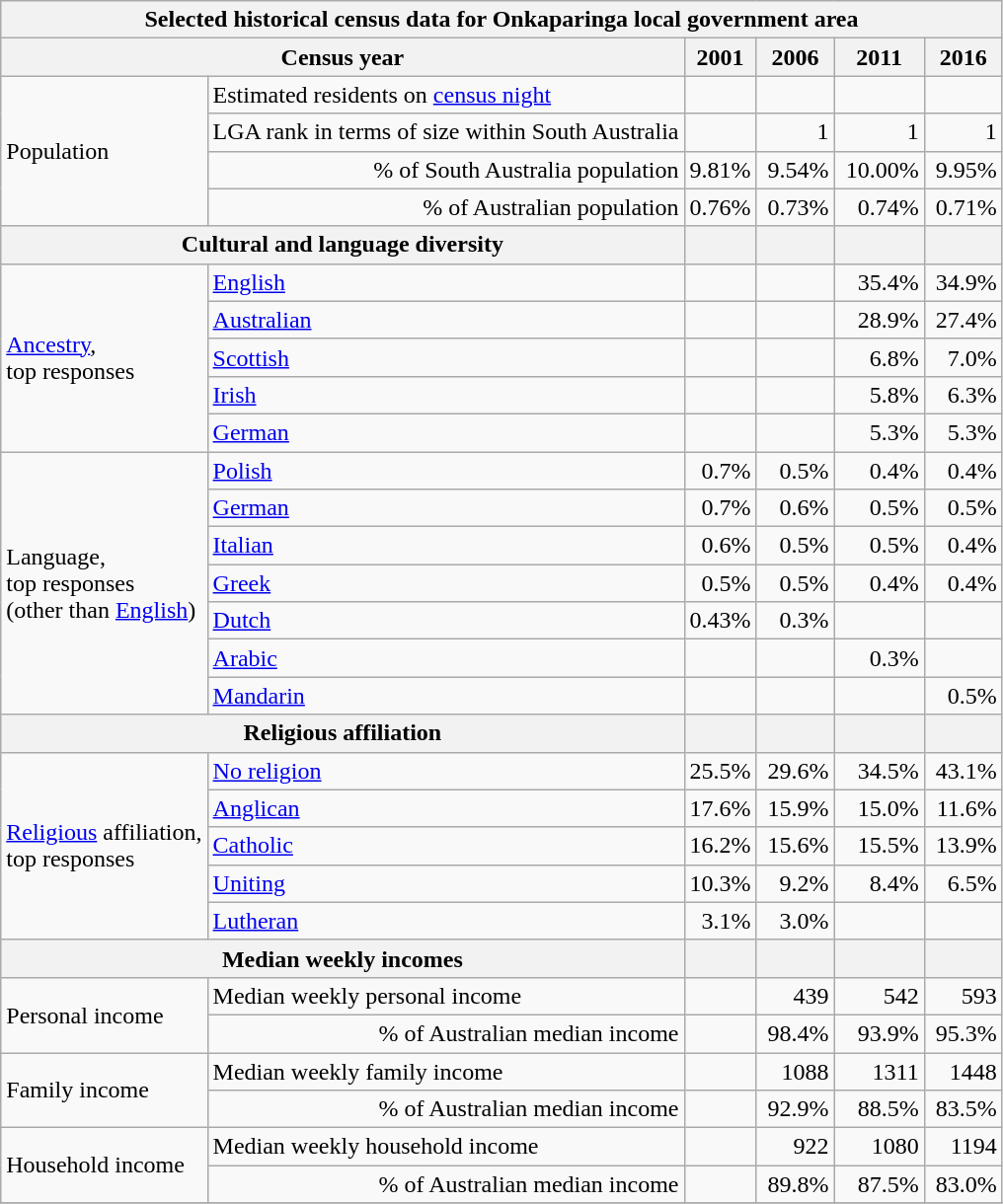<table class="wikitable">
<tr>
<th colspan=7>Selected historical census data for Onkaparinga local government area</th>
</tr>
<tr>
<th colspan=3>Census year</th>
<th>2001</th>
<th>2006</th>
<th>2011</th>
<th>2016</th>
</tr>
<tr>
<td rowspan=4 colspan="2">Population</td>
<td>Estimated residents on <a href='#'>census night</a></td>
<td align="right"></td>
<td align="right"></td>
<td align="right"></td>
<td align="right"></td>
</tr>
<tr>
<td align="right">LGA rank in terms of size within South Australia</td>
<td align="right"></td>
<td align="right">1</td>
<td align="right"> 1</td>
<td align="right"> 1</td>
</tr>
<tr>
<td align="right">% of South Australia population</td>
<td align="right">9.81%</td>
<td align="right"> 9.54%</td>
<td align="right"> 10.00%</td>
<td align="right"> 9.95%</td>
</tr>
<tr>
<td align="right">% of Australian population</td>
<td align="right">0.76%</td>
<td align="right"> 0.73%</td>
<td align="right"> 0.74%</td>
<td align="right"> 0.71%</td>
</tr>
<tr>
<th colspan=3>Cultural and language diversity</th>
<th></th>
<th></th>
<th></th>
<th></th>
</tr>
<tr>
<td rowspan=5 colspan=2><a href='#'>Ancestry</a>,<br>top responses</td>
<td><a href='#'>English</a></td>
<td align="right"></td>
<td align="right"></td>
<td align="right">35.4%</td>
<td align="right"> 34.9%</td>
</tr>
<tr>
<td><a href='#'>Australian</a></td>
<td align="right"></td>
<td align="right"></td>
<td align="right">28.9%</td>
<td align="right"> 27.4%</td>
</tr>
<tr>
<td><a href='#'>Scottish</a></td>
<td align="right"></td>
<td align="right"></td>
<td align="right">6.8%</td>
<td align="right"> 7.0%</td>
</tr>
<tr>
<td><a href='#'>Irish</a></td>
<td align="right"></td>
<td align="right"></td>
<td align="right">5.8%</td>
<td align="right"> 6.3%</td>
</tr>
<tr>
<td><a href='#'>German</a></td>
<td align="right"></td>
<td align="right"></td>
<td align="right">5.3%</td>
<td align="right"> 5.3%</td>
</tr>
<tr>
<td rowspan=7 colspan=2>Language,<br>top responses<br>(other than <a href='#'>English</a>)</td>
<td><a href='#'>Polish</a></td>
<td align="right">0.7%</td>
<td align="right"> 0.5%</td>
<td align="right"> 0.4%</td>
<td align="right"> 0.4%</td>
</tr>
<tr>
<td><a href='#'>German</a></td>
<td align="right">0.7%</td>
<td align="right"> 0.6%</td>
<td align="right"> 0.5%</td>
<td align="right"> 0.5%</td>
</tr>
<tr>
<td><a href='#'>Italian</a></td>
<td align="right">0.6%</td>
<td align="right"> 0.5%</td>
<td align="right"> 0.5%</td>
<td align="right"> 0.4%</td>
</tr>
<tr>
<td><a href='#'>Greek</a></td>
<td align="right">0.5%</td>
<td align="right"> 0.5%</td>
<td align="right"> 0.4%</td>
<td align="right"> 0.4%</td>
</tr>
<tr>
<td><a href='#'>Dutch</a></td>
<td align="right">0.43%</td>
<td align="right"> 0.3%</td>
<td align="right"></td>
<td align="right"></td>
</tr>
<tr>
<td><a href='#'>Arabic</a></td>
<td align="right"></td>
<td align="right"></td>
<td align="right">0.3%</td>
<td align="right"></td>
</tr>
<tr>
<td><a href='#'>Mandarin</a></td>
<td align="right"></td>
<td align="right"></td>
<td align="right"></td>
<td align="right">0.5%</td>
</tr>
<tr>
<th colspan=3>Religious affiliation</th>
<th></th>
<th></th>
<th></th>
<th></th>
</tr>
<tr>
<td rowspan=5 colspan=2><a href='#'>Religious</a> affiliation,<br>top responses</td>
<td><a href='#'>No religion</a></td>
<td align="right">25.5%</td>
<td align="right"> 29.6%</td>
<td align="right"> 34.5%</td>
<td align="right"> 43.1%</td>
</tr>
<tr>
<td><a href='#'>Anglican</a></td>
<td align="right">17.6%</td>
<td align="right"> 15.9%</td>
<td align="right"> 15.0%</td>
<td align="right"> 11.6%</td>
</tr>
<tr>
<td><a href='#'>Catholic</a></td>
<td align="right">16.2%</td>
<td align="right"> 15.6%</td>
<td align="right"> 15.5%</td>
<td align="right"> 13.9%</td>
</tr>
<tr>
<td><a href='#'>Uniting</a></td>
<td align="right">10.3%</td>
<td align="right"> 9.2%</td>
<td align="right"> 8.4%</td>
<td align="right"> 6.5%</td>
</tr>
<tr>
<td><a href='#'>Lutheran</a></td>
<td align="right">3.1%</td>
<td align="right"> 3.0%</td>
<td align="right"></td>
<td align="right"></td>
</tr>
<tr>
<th colspan=3>Median weekly incomes</th>
<th></th>
<th></th>
<th></th>
<th></th>
</tr>
<tr>
<td rowspan=2 colspan=2>Personal income</td>
<td>Median weekly personal income</td>
<td align="right"></td>
<td align="right">439</td>
<td align="right">542</td>
<td align="right">593</td>
</tr>
<tr>
<td align="right">% of Australian median income</td>
<td align="right"></td>
<td align="right">98.4%</td>
<td align="right">93.9%</td>
<td align="right">95.3%</td>
</tr>
<tr>
<td rowspan=2 colspan=2>Family income</td>
<td>Median weekly family income</td>
<td align="right"></td>
<td align="right">1088</td>
<td align="right">1311</td>
<td align="right">1448</td>
</tr>
<tr>
<td align="right">% of Australian median income</td>
<td align="right"></td>
<td align="right">92.9%</td>
<td align="right">88.5%</td>
<td align="right">83.5%</td>
</tr>
<tr>
<td rowspan=2 colspan=2>Household income</td>
<td>Median weekly household income</td>
<td align="right"></td>
<td align="right">922</td>
<td align="right">1080</td>
<td align="right">1194</td>
</tr>
<tr>
<td align="right">% of Australian median income</td>
<td align="right"></td>
<td align="right">89.8%</td>
<td align="right">87.5%</td>
<td align="right">83.0%</td>
</tr>
<tr>
</tr>
</table>
